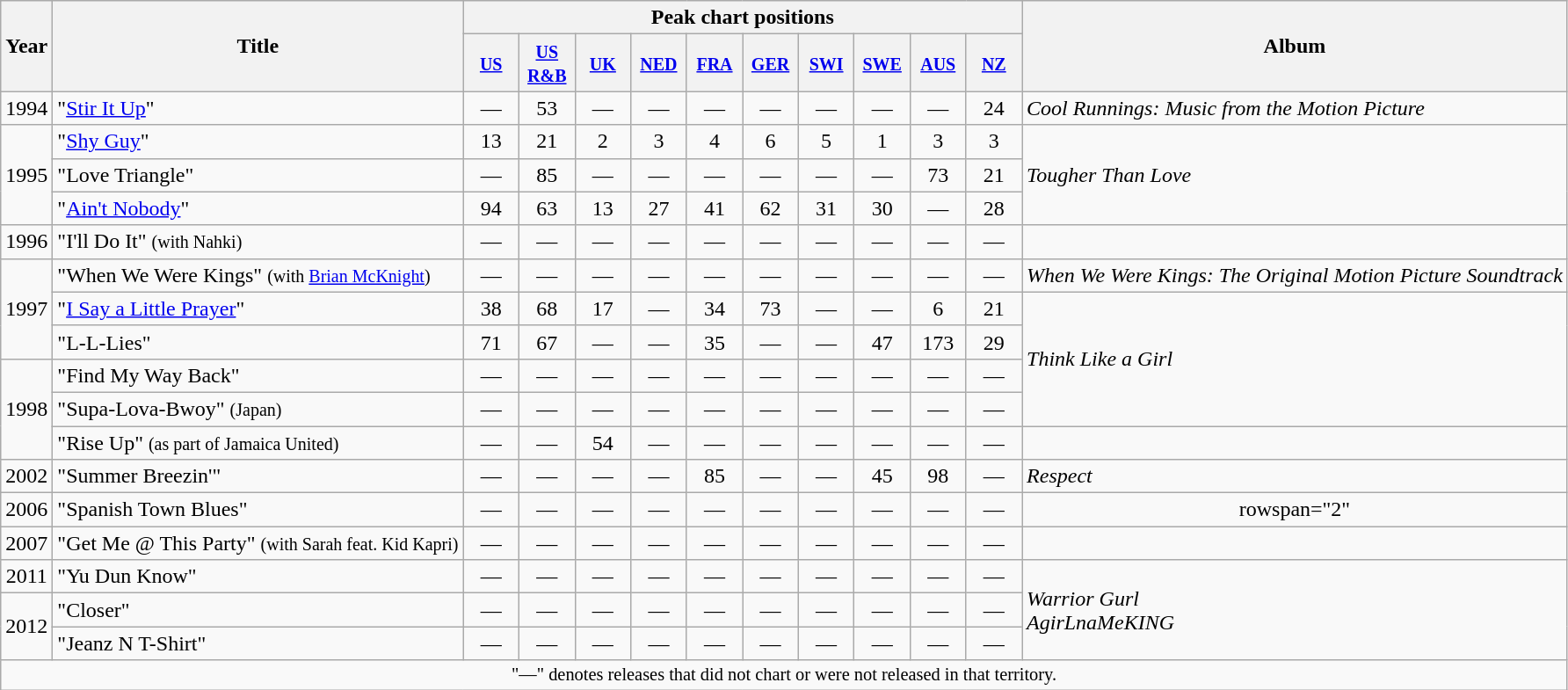<table class="wikitable" style="text-align:center">
<tr>
<th rowspan=2>Year</th>
<th rowspan=2>Title</th>
<th colspan=10>Peak chart positions</th>
<th rowspan=2>Album</th>
</tr>
<tr>
<th width="35"><small><a href='#'>US</a></small><br></th>
<th width="35"><small><a href='#'>US R&B</a></small><br></th>
<th width="35"><small><a href='#'>UK</a></small><br></th>
<th width="35"><small><a href='#'>NED</a></small><br></th>
<th width="35"><small><a href='#'>FRA</a></small><br></th>
<th width="35"><small><a href='#'>GER</a></small><br></th>
<th width="35"><small><a href='#'>SWI</a></small><br></th>
<th width="35"><small><a href='#'>SWE</a></small><br></th>
<th width="35"><small><a href='#'>AUS</a></small><br></th>
<th width="35"><small><a href='#'>NZ</a></small><br></th>
</tr>
<tr>
<td>1994</td>
<td align=left>"<a href='#'>Stir It Up</a>"</td>
<td>—</td>
<td>53</td>
<td>—</td>
<td>—</td>
<td>—</td>
<td>—</td>
<td>—</td>
<td>—</td>
<td>—</td>
<td>24</td>
<td align="left"><em>Cool Runnings: Music from the Motion Picture</em></td>
</tr>
<tr>
<td rowspan="3">1995</td>
<td align=left>"<a href='#'>Shy Guy</a>"</td>
<td>13</td>
<td>21</td>
<td>2</td>
<td>3</td>
<td>4</td>
<td>6</td>
<td>5</td>
<td>1</td>
<td>3</td>
<td>3</td>
<td align="left" rowspan="3"><em>Tougher Than Love</em></td>
</tr>
<tr>
<td align=left>"Love Triangle"</td>
<td>—</td>
<td>85</td>
<td>—</td>
<td>—</td>
<td>—</td>
<td>—</td>
<td>—</td>
<td>—</td>
<td>73</td>
<td>21</td>
</tr>
<tr>
<td align=left>"<a href='#'>Ain't Nobody</a>"</td>
<td>94</td>
<td>63</td>
<td>13</td>
<td>27</td>
<td>41</td>
<td>62</td>
<td>31</td>
<td>30</td>
<td>—</td>
<td>28</td>
</tr>
<tr>
<td>1996</td>
<td align=left>"I'll Do It" <small>(with Nahki)</small></td>
<td>—</td>
<td>—</td>
<td>—</td>
<td>—</td>
<td>—</td>
<td>—</td>
<td>—</td>
<td>—</td>
<td>—</td>
<td>—</td>
<td></td>
</tr>
<tr>
<td rowspan="3">1997</td>
<td align=left>"When We Were Kings" <small>(with <a href='#'>Brian McKnight</a>)</small></td>
<td>—</td>
<td>—</td>
<td>—</td>
<td>—</td>
<td>—</td>
<td>—</td>
<td>—</td>
<td>—</td>
<td>—</td>
<td>—</td>
<td align="left"><em>When We Were Kings: The Original Motion Picture Soundtrack</em></td>
</tr>
<tr>
<td align=left>"<a href='#'>I Say a Little Prayer</a>"</td>
<td>38</td>
<td>68</td>
<td>17</td>
<td>—</td>
<td>34</td>
<td>73</td>
<td>—</td>
<td>—</td>
<td>6</td>
<td>21</td>
<td align="left" rowspan="4"><em>Think Like a Girl</em></td>
</tr>
<tr>
<td align=left>"L-L-Lies"</td>
<td>71</td>
<td>67</td>
<td>—</td>
<td>—</td>
<td>35</td>
<td>—</td>
<td>—</td>
<td>47</td>
<td>173</td>
<td>29</td>
</tr>
<tr>
<td rowspan="3">1998</td>
<td align=left>"Find My Way Back"</td>
<td>—</td>
<td>—</td>
<td>—</td>
<td>—</td>
<td>—</td>
<td>—</td>
<td>—</td>
<td>—</td>
<td>—</td>
<td>—</td>
</tr>
<tr>
<td align=left>"Supa-Lova-Bwoy" <small>(Japan)</small></td>
<td>—</td>
<td>—</td>
<td>—</td>
<td>—</td>
<td>—</td>
<td>—</td>
<td>—</td>
<td>—</td>
<td>—</td>
<td>—</td>
</tr>
<tr>
<td align=left>"Rise Up" <small>(as part of Jamaica United)</small></td>
<td>—</td>
<td>—</td>
<td>54</td>
<td>—</td>
<td>—</td>
<td>—</td>
<td>—</td>
<td>—</td>
<td>—</td>
<td>—</td>
<td></td>
</tr>
<tr>
<td>2002</td>
<td align=left>"Summer Breezin'"</td>
<td>—</td>
<td>—</td>
<td>—</td>
<td>—</td>
<td>85</td>
<td>—</td>
<td>—</td>
<td>45</td>
<td>98</td>
<td>—</td>
<td align="left"><em>Respect</em></td>
</tr>
<tr>
<td>2006</td>
<td align=left>"Spanish Town Blues"</td>
<td>—</td>
<td>—</td>
<td>—</td>
<td>—</td>
<td>—</td>
<td>—</td>
<td>—</td>
<td>—</td>
<td>—</td>
<td>—</td>
<td>rowspan="2" </td>
</tr>
<tr>
<td>2007</td>
<td align=left>"Get Me @ This Party" <small>(with Sarah feat. Kid Kapri)</small></td>
<td>—</td>
<td>—</td>
<td>—</td>
<td>—</td>
<td>—</td>
<td>—</td>
<td>—</td>
<td>—</td>
<td>—</td>
<td>—</td>
</tr>
<tr>
<td>2011</td>
<td align=left>"Yu Dun Know"</td>
<td>—</td>
<td>—</td>
<td>—</td>
<td>—</td>
<td>—</td>
<td>—</td>
<td>—</td>
<td>—</td>
<td>—</td>
<td>—</td>
<td align="left" rowspan="3"><em>Warrior Gurl</em><br><em>AgirLnaMeKING</em></td>
</tr>
<tr>
<td rowspan="2">2012</td>
<td align=left>"Closer"</td>
<td>—</td>
<td>—</td>
<td>—</td>
<td>—</td>
<td>—</td>
<td>—</td>
<td>—</td>
<td>—</td>
<td>—</td>
<td>—</td>
</tr>
<tr>
<td align=left>"Jeanz N T-Shirt"</td>
<td>—</td>
<td>—</td>
<td>—</td>
<td>—</td>
<td>—</td>
<td>—</td>
<td>—</td>
<td>—</td>
<td>—</td>
<td>—</td>
</tr>
<tr>
<td align="center" colspan="20" style="font-size:85%">"—" denotes releases that did not chart or were not released in that territory.</td>
</tr>
</table>
